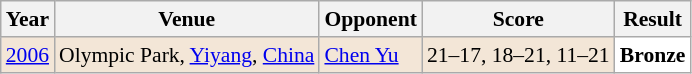<table class="sortable wikitable" style="font-size: 90%;">
<tr>
<th>Year</th>
<th>Venue</th>
<th>Opponent</th>
<th>Score</th>
<th>Result</th>
</tr>
<tr style="background:#F3E6D7">
<td align="center"><a href='#'>2006</a></td>
<td align="left">Olympic Park, <a href='#'>Yiyang</a>, <a href='#'>China</a></td>
<td align="left"> <a href='#'>Chen Yu</a></td>
<td align="left">21–17, 18–21, 11–21</td>
<td style="text-align:left; background:white"> <strong>Bronze</strong></td>
</tr>
</table>
